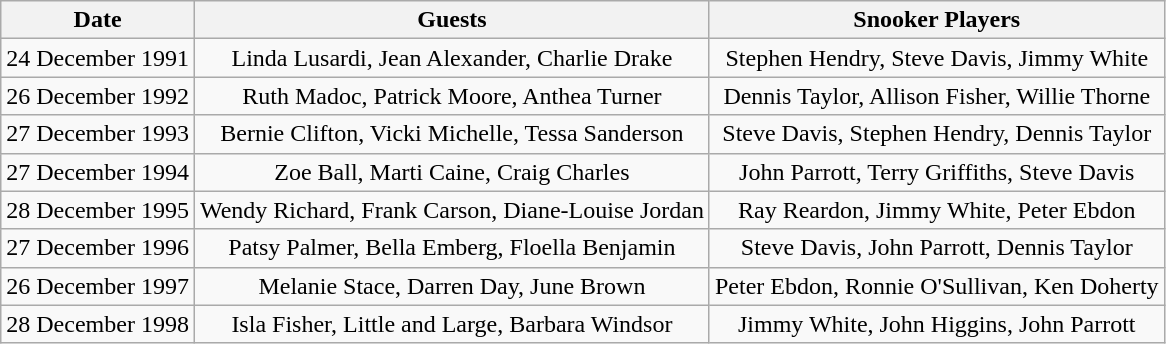<table class="wikitable" style="text-align:center;">
<tr>
<th>Date</th>
<th>Guests</th>
<th>Snooker Players</th>
</tr>
<tr>
<td>24 December 1991</td>
<td>Linda Lusardi, Jean Alexander, Charlie Drake</td>
<td>Stephen Hendry, Steve Davis, Jimmy White</td>
</tr>
<tr>
<td>26 December 1992</td>
<td>Ruth Madoc, Patrick Moore, Anthea Turner</td>
<td>Dennis Taylor, Allison Fisher, Willie Thorne</td>
</tr>
<tr>
<td>27 December 1993</td>
<td>Bernie Clifton, Vicki Michelle, Tessa Sanderson</td>
<td>Steve Davis, Stephen Hendry, Dennis Taylor</td>
</tr>
<tr>
<td>27 December 1994</td>
<td>Zoe Ball, Marti Caine, Craig Charles</td>
<td>John Parrott, Terry Griffiths, Steve Davis</td>
</tr>
<tr>
<td>28 December 1995</td>
<td>Wendy Richard, Frank Carson, Diane-Louise Jordan</td>
<td>Ray Reardon, Jimmy White, Peter Ebdon</td>
</tr>
<tr>
<td>27 December 1996</td>
<td>Patsy Palmer, Bella Emberg, Floella Benjamin</td>
<td>Steve Davis, John Parrott, Dennis Taylor</td>
</tr>
<tr>
<td>26 December 1997</td>
<td>Melanie Stace, Darren Day, June Brown</td>
<td>Peter Ebdon, Ronnie O'Sullivan, Ken Doherty</td>
</tr>
<tr>
<td>28 December 1998</td>
<td>Isla Fisher, Little and Large, Barbara Windsor</td>
<td>Jimmy White, John Higgins, John Parrott</td>
</tr>
</table>
